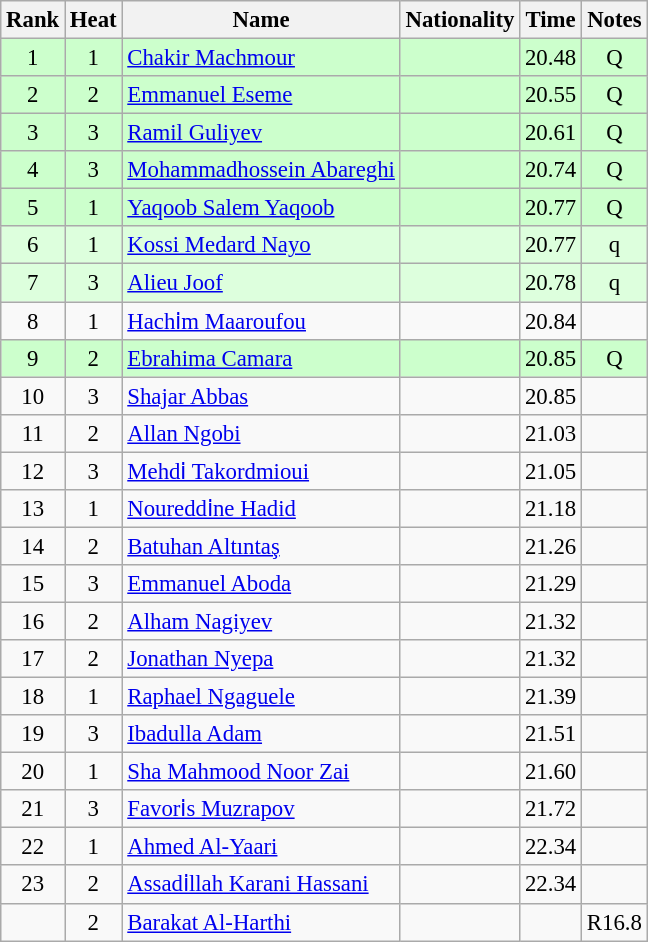<table class="wikitable sortable" style="text-align:center;font-size:95%">
<tr>
<th>Rank</th>
<th>Heat</th>
<th>Name</th>
<th>Nationality</th>
<th>Time</th>
<th>Notes</th>
</tr>
<tr bgcolor=ccffcc>
<td>1</td>
<td>1</td>
<td align=left><a href='#'>Chakir Machmour</a></td>
<td align=left></td>
<td>20.48</td>
<td>Q</td>
</tr>
<tr bgcolor=ccffcc>
<td>2</td>
<td>2</td>
<td align=left><a href='#'>Emmanuel Eseme</a></td>
<td align=left></td>
<td>20.55</td>
<td>Q</td>
</tr>
<tr bgcolor=ccffcc>
<td>3</td>
<td>3</td>
<td align=left><a href='#'>Ramil Guliyev</a></td>
<td align=left></td>
<td>20.61</td>
<td>Q</td>
</tr>
<tr bgcolor=ccffcc>
<td>4</td>
<td>3</td>
<td align=left><a href='#'>Mohammadhossein Abareghi</a></td>
<td align=left></td>
<td>20.74</td>
<td>Q</td>
</tr>
<tr bgcolor=ccffcc>
<td>5</td>
<td>1</td>
<td align=left><a href='#'>Yaqoob Salem Yaqoob</a></td>
<td align=left></td>
<td>20.77</td>
<td>Q</td>
</tr>
<tr bgcolor=ddffdd>
<td>6</td>
<td>1</td>
<td align=left><a href='#'>Kossi Medard Nayo</a></td>
<td align=left></td>
<td>20.77</td>
<td>q</td>
</tr>
<tr bgcolor=ddffdd>
<td>7</td>
<td>3</td>
<td align=left><a href='#'>Alieu Joof</a></td>
<td align=left></td>
<td>20.78</td>
<td>q</td>
</tr>
<tr>
<td>8</td>
<td>1</td>
<td align=left><a href='#'>Hachi̇m Maaroufou</a></td>
<td align=left></td>
<td>20.84</td>
<td></td>
</tr>
<tr bgcolor=ccffcc>
<td>9</td>
<td>2</td>
<td align=left><a href='#'>Ebrahima Camara</a></td>
<td align=left></td>
<td>20.85</td>
<td>Q</td>
</tr>
<tr>
<td>10</td>
<td>3</td>
<td align=left><a href='#'>Shajar Abbas</a></td>
<td align=left></td>
<td>20.85</td>
<td></td>
</tr>
<tr>
<td>11</td>
<td>2</td>
<td align=left><a href='#'>Allan Ngobi</a></td>
<td align=left></td>
<td>21.03</td>
<td></td>
</tr>
<tr>
<td>12</td>
<td>3</td>
<td align=left><a href='#'>Mehdi̇ Takordmioui</a></td>
<td align=left></td>
<td>21.05</td>
<td></td>
</tr>
<tr>
<td>13</td>
<td>1</td>
<td align=left><a href='#'>Noureddi̇ne Hadid</a></td>
<td align=left></td>
<td>21.18</td>
<td></td>
</tr>
<tr>
<td>14</td>
<td>2</td>
<td align=left><a href='#'>Batuhan Altıntaş</a></td>
<td align=left></td>
<td>21.26</td>
<td></td>
</tr>
<tr>
<td>15</td>
<td>3</td>
<td align=left><a href='#'>Emmanuel Aboda</a></td>
<td align=left></td>
<td>21.29</td>
<td></td>
</tr>
<tr>
<td>16</td>
<td>2</td>
<td align=left><a href='#'>Alham Nagiyev</a></td>
<td align=left></td>
<td>21.32</td>
<td></td>
</tr>
<tr>
<td>17</td>
<td>2</td>
<td align=left><a href='#'>Jonathan Nyepa</a></td>
<td align=left></td>
<td>21.32</td>
<td></td>
</tr>
<tr>
<td>18</td>
<td>1</td>
<td align=left><a href='#'>Raphael Ngaguele</a></td>
<td align=left></td>
<td>21.39</td>
<td></td>
</tr>
<tr>
<td>19</td>
<td>3</td>
<td align=left><a href='#'>Ibadulla Adam</a></td>
<td align=left></td>
<td>21.51</td>
<td></td>
</tr>
<tr>
<td>20</td>
<td>1</td>
<td align=left><a href='#'>Sha Mahmood Noor Zai</a></td>
<td align=left></td>
<td>21.60</td>
<td></td>
</tr>
<tr>
<td>21</td>
<td>3</td>
<td align=left><a href='#'>Favori̇s Muzrapov</a></td>
<td align=left></td>
<td>21.72</td>
<td></td>
</tr>
<tr>
<td>22</td>
<td>1</td>
<td align=left><a href='#'>Ahmed Al-Yaari</a></td>
<td align=left></td>
<td>22.34</td>
<td></td>
</tr>
<tr>
<td>23</td>
<td>2</td>
<td align=left><a href='#'>Assadi̇llah Karani Hassani</a></td>
<td align=left></td>
<td>22.34</td>
<td></td>
</tr>
<tr>
<td></td>
<td>2</td>
<td align=left><a href='#'>Barakat Al-Harthi</a></td>
<td align=left></td>
<td></td>
<td>R16.8</td>
</tr>
</table>
